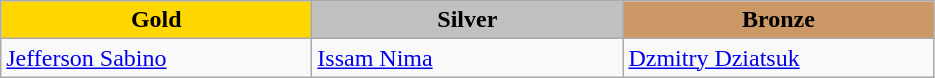<table class="wikitable" style="text-align:left">
<tr align="center">
<td width=200 bgcolor=gold><strong>Gold</strong></td>
<td width=200 bgcolor=silver><strong>Silver</strong></td>
<td width=200 bgcolor=CC9966><strong>Bronze</strong></td>
</tr>
<tr>
<td><a href='#'>Jefferson Sabino</a><br><em></em></td>
<td><a href='#'>Issam Nima</a><br><em></em></td>
<td><a href='#'>Dzmitry Dziatsuk</a><br><em></em></td>
</tr>
</table>
